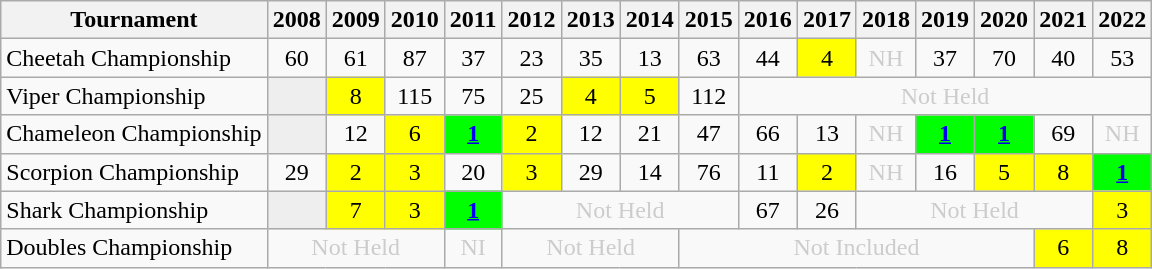<table class="wikitable" style="text-align:center;">
<tr>
<th>Tournament</th>
<th>2008</th>
<th>2009</th>
<th>2010</th>
<th>2011</th>
<th>2012</th>
<th>2013</th>
<th>2014</th>
<th>2015</th>
<th>2016</th>
<th>2017</th>
<th>2018</th>
<th>2019</th>
<th>2020</th>
<th>2021</th>
<th>2022</th>
</tr>
<tr>
<td align="left">Cheetah Championship</td>
<td>60</td>
<td>61</td>
<td>87</td>
<td>37</td>
<td>23</td>
<td>35</td>
<td>13</td>
<td>63</td>
<td>44</td>
<td style="background:yellow;">4</td>
<td style=color:#ccc>NH</td>
<td>37</td>
<td>70</td>
<td>40</td>
<td>53</td>
</tr>
<tr>
<td align="left">Viper Championship</td>
<td style="background:#eee;"></td>
<td style="background:yellow;">8</td>
<td>115</td>
<td>75</td>
<td>25</td>
<td style="background:yellow;">4</td>
<td style="background:yellow;">5</td>
<td>112</td>
<td colspan=7 style=color:#ccc>Not Held</td>
</tr>
<tr>
<td align="left">Chameleon Championship</td>
<td style="background:#eee;"></td>
<td>12</td>
<td style="background:yellow;">6</td>
<td style="background:lime;"><a href='#'><strong>1</strong></a></td>
<td style="background:yellow;">2</td>
<td>12</td>
<td>21</td>
<td>47</td>
<td>66</td>
<td>13</td>
<td style=color:#ccc>NH</td>
<td style="background:lime;"><a href='#'><strong>1</strong></a></td>
<td style="background:lime;"><a href='#'><strong>1</strong></a></td>
<td>69</td>
<td style=color:#ccc>NH</td>
</tr>
<tr>
<td align="left">Scorpion Championship</td>
<td>29</td>
<td style="background:yellow;">2</td>
<td style="background:yellow;">3</td>
<td>20</td>
<td style="background:yellow;">3</td>
<td>29</td>
<td>14</td>
<td>76</td>
<td>11</td>
<td style="background:yellow;">2</td>
<td style=color:#ccc>NH</td>
<td>16</td>
<td style="background:yellow;">5</td>
<td style="background:yellow;">8</td>
<td style="background:lime;"><a href='#'><strong>1</strong></a></td>
</tr>
<tr>
<td align="left">Shark Championship</td>
<td style="background:#eee;"></td>
<td style="background:yellow;">7</td>
<td style="background:yellow;">3</td>
<td style="background:lime;"><a href='#'><strong>1</strong></a></td>
<td colspan=4 style=color:#ccc>Not Held</td>
<td>67</td>
<td>26</td>
<td colspan=4 style=color:#ccc>Not Held</td>
<td style="background:yellow;">3</td>
</tr>
<tr>
<td align="left">Doubles Championship</td>
<td colspan=3 style=color:#ccc>Not Held</td>
<td style=color:#ccc>NI</td>
<td colspan=3 style=color:#ccc>Not Held</td>
<td colspan=6 style=color:#ccc>Not Included</td>
<td style="background:yellow;">6</td>
<td style="background:yellow;">8</td>
</tr>
</table>
